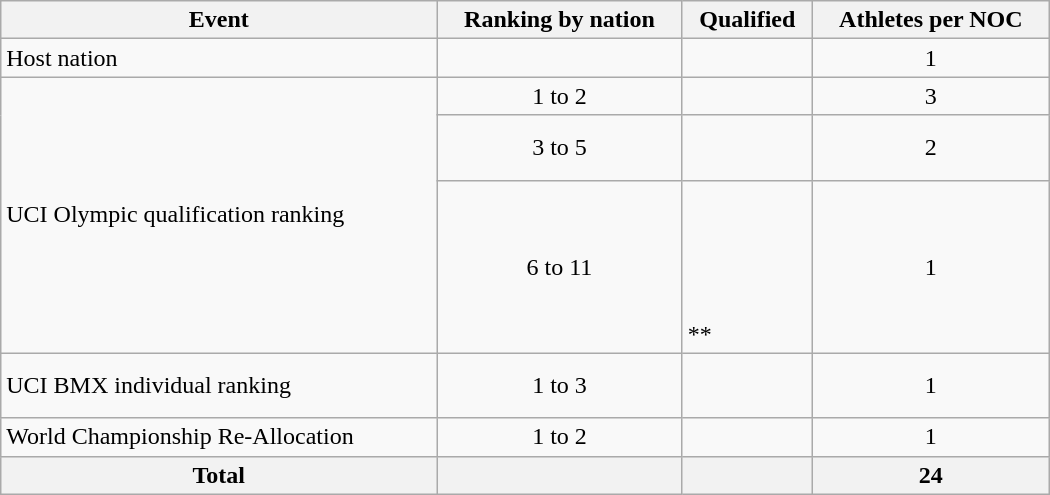<table class="wikitable"  style="width:700px; text-align:center;">
<tr>
<th>Event</th>
<th>Ranking by nation</th>
<th>Qualified</th>
<th>Athletes per NOC</th>
</tr>
<tr>
<td align=left>Host nation</td>
<td></td>
<td align=left></td>
<td>1</td>
</tr>
<tr>
<td rowspan=3 align=left>UCI Olympic qualification ranking</td>
<td>1 to 2</td>
<td align="left"><br></td>
<td>3</td>
</tr>
<tr>
<td>3 to 5</td>
<td align="left"><br><br></td>
<td>2</td>
</tr>
<tr>
<td>6 to 11</td>
<td align="left"><br><br><br><br><br>**<br></td>
<td>1</td>
</tr>
<tr>
<td align=left>UCI BMX individual ranking</td>
<td>1 to 3</td>
<td align="left"><br><br></td>
<td>1</td>
</tr>
<tr>
<td align=left>World Championship Re-Allocation</td>
<td>1 to 2</td>
<td align="left"><br></td>
<td>1</td>
</tr>
<tr>
<th>Total</th>
<th></th>
<th></th>
<th>24</th>
</tr>
</table>
